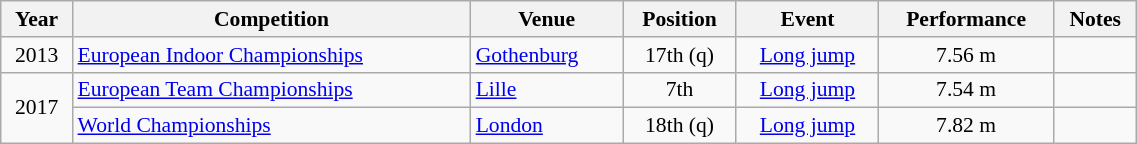<table class="wikitable" width=60% style="font-size:90%; text-align:center;">
<tr>
<th>Year</th>
<th>Competition</th>
<th>Venue</th>
<th>Position</th>
<th>Event</th>
<th>Performance</th>
<th>Notes</th>
</tr>
<tr>
<td>2013</td>
<td align=left><a href='#'>European Indoor Championships</a></td>
<td align=left> <a href='#'>Gothenburg</a></td>
<td>17th (q)</td>
<td><a href='#'>Long jump</a></td>
<td>7.56 m</td>
<td></td>
</tr>
<tr>
<td rowspan=2>2017</td>
<td align=left><a href='#'>European Team Championships</a></td>
<td align=left> <a href='#'>Lille</a></td>
<td>7th</td>
<td><a href='#'>Long jump</a></td>
<td>7.54 m</td>
<td></td>
</tr>
<tr>
<td align=left><a href='#'>World Championships</a></td>
<td align=left> <a href='#'>London</a></td>
<td>18th (q)</td>
<td><a href='#'>Long jump</a></td>
<td>7.82 m</td>
<td></td>
</tr>
</table>
